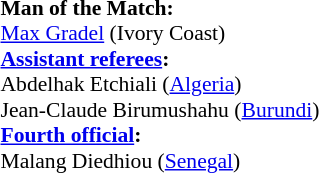<table width=50% style="font-size: 90%">
<tr>
<td><br><strong>Man of the Match:</strong>
<br><a href='#'>Max Gradel</a> (Ivory Coast)<br><strong><a href='#'>Assistant referees</a>:</strong>
<br>Abdelhak Etchiali (<a href='#'>Algeria</a>)
<br>Jean-Claude Birumushahu (<a href='#'>Burundi</a>)
<br><strong><a href='#'>Fourth official</a>:</strong>
<br>Malang Diedhiou (<a href='#'>Senegal</a>)</td>
</tr>
</table>
